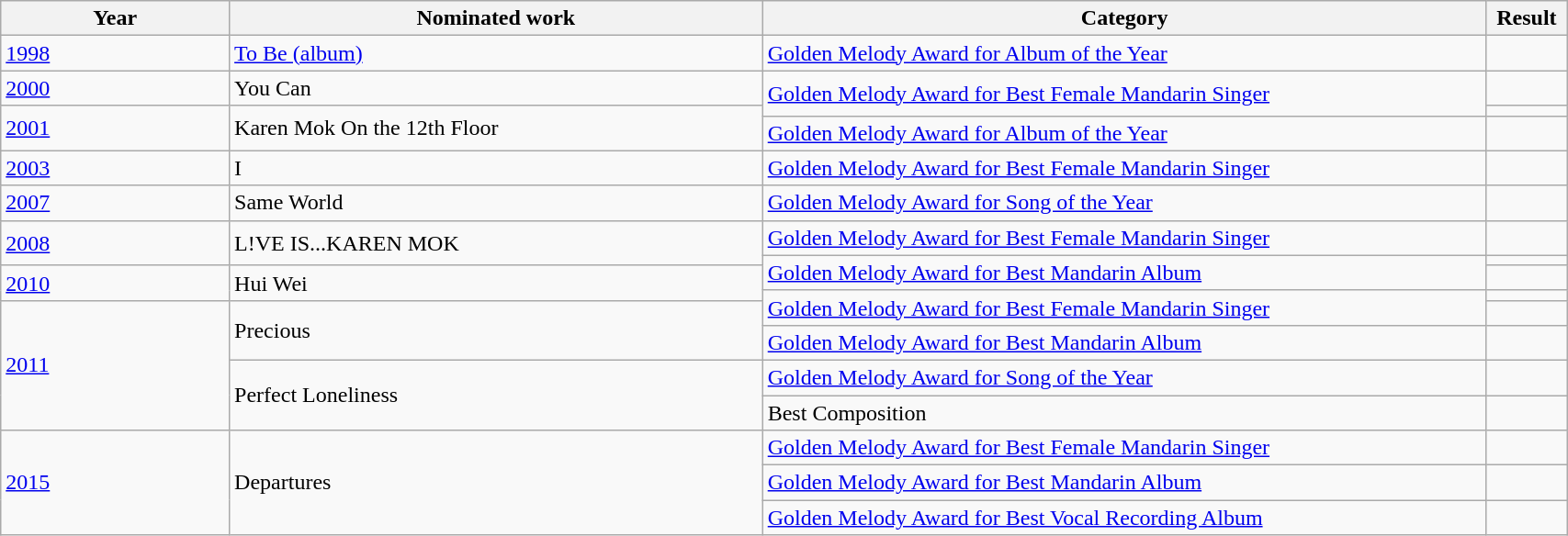<table class="wikitable"  width="90%">
<tr>
<th width="12%">Year</th>
<th width="28%">Nominated work</th>
<th width="38%">Category</th>
<th width="3%">Result</th>
</tr>
<tr>
<td><a href='#'>1998</a></td>
<td><a href='#'>To Be (album)</a></td>
<td><a href='#'>Golden Melody Award for Album of the Year</a></td>
<td></td>
</tr>
<tr>
<td><a href='#'>2000</a></td>
<td>You Can</td>
<td rowspan=2><a href='#'>Golden Melody Award for Best Female Mandarin Singer</a></td>
<td></td>
</tr>
<tr>
<td rowspan=2><a href='#'>2001</a></td>
<td rowspan=2>Karen Mok On the 12th Floor</td>
<td></td>
</tr>
<tr>
<td><a href='#'>Golden Melody Award for Album of the Year</a></td>
<td></td>
</tr>
<tr>
<td><a href='#'>2003</a></td>
<td>I</td>
<td><a href='#'>Golden Melody Award for Best Female Mandarin Singer</a></td>
<td></td>
</tr>
<tr>
<td><a href='#'>2007</a></td>
<td>Same World</td>
<td><a href='#'>Golden Melody Award for Song of the Year</a></td>
<td></td>
</tr>
<tr>
<td rowspan=2><a href='#'>2008</a></td>
<td rowspan=2>L!VE IS...KAREN MOK</td>
<td><a href='#'>Golden Melody Award for Best Female Mandarin Singer</a></td>
<td></td>
</tr>
<tr>
<td rowspan=2><a href='#'>Golden Melody Award for Best Mandarin Album</a></td>
<td></td>
</tr>
<tr>
<td rowspan=2><a href='#'>2010</a></td>
<td rowspan=2>Hui Wei</td>
<td></td>
</tr>
<tr>
<td rowspan=2><a href='#'>Golden Melody Award for Best Female Mandarin Singer</a></td>
<td></td>
</tr>
<tr>
<td rowspan=4><a href='#'>2011</a></td>
<td rowspan=2>Precious</td>
<td></td>
</tr>
<tr>
<td><a href='#'>Golden Melody Award for Best Mandarin Album</a></td>
<td></td>
</tr>
<tr>
<td rowspan=2>Perfect Loneliness</td>
<td><a href='#'>Golden Melody Award for Song of the Year</a></td>
<td></td>
</tr>
<tr>
<td>Best Composition</td>
<td></td>
</tr>
<tr>
<td rowspan=3><a href='#'>2015</a></td>
<td rowspan=3>Departures</td>
<td><a href='#'>Golden Melody Award for Best Female Mandarin Singer</a></td>
<td></td>
</tr>
<tr>
<td><a href='#'>Golden Melody Award for Best Mandarin Album</a></td>
<td></td>
</tr>
<tr>
<td><a href='#'>Golden Melody Award for Best Vocal Recording Album</a></td>
<td></td>
</tr>
</table>
